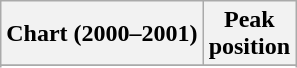<table class="wikitable sortable">
<tr>
<th align="left">Chart (2000–2001)</th>
<th align="center">Peak<br>position</th>
</tr>
<tr>
</tr>
<tr>
</tr>
</table>
